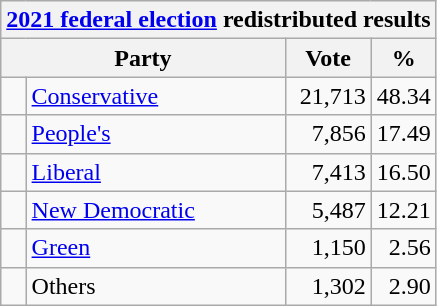<table class="wikitable">
<tr>
<th colspan="4"><a href='#'>2021 federal election</a> redistributed results</th>
</tr>
<tr>
<th bgcolor="#DDDDFF" width="130px" colspan="2">Party</th>
<th bgcolor="#DDDDFF" width="50px">Vote</th>
<th bgcolor="#DDDDFF" width="30px">%</th>
</tr>
<tr>
<td> </td>
<td><a href='#'>Conservative</a></td>
<td align=right>21,713</td>
<td align=right>48.34</td>
</tr>
<tr>
<td> </td>
<td><a href='#'>People's</a></td>
<td align=right>7,856</td>
<td align=right>17.49</td>
</tr>
<tr>
<td> </td>
<td><a href='#'>Liberal</a></td>
<td align=right>7,413</td>
<td align=right>16.50</td>
</tr>
<tr>
<td> </td>
<td><a href='#'>New Democratic</a></td>
<td align=right>5,487</td>
<td align=right>12.21</td>
</tr>
<tr>
<td> </td>
<td><a href='#'>Green</a></td>
<td align=right>1,150</td>
<td align=right>2.56</td>
</tr>
<tr>
<td> </td>
<td>Others</td>
<td align=right>1,302</td>
<td align=right>2.90</td>
</tr>
</table>
